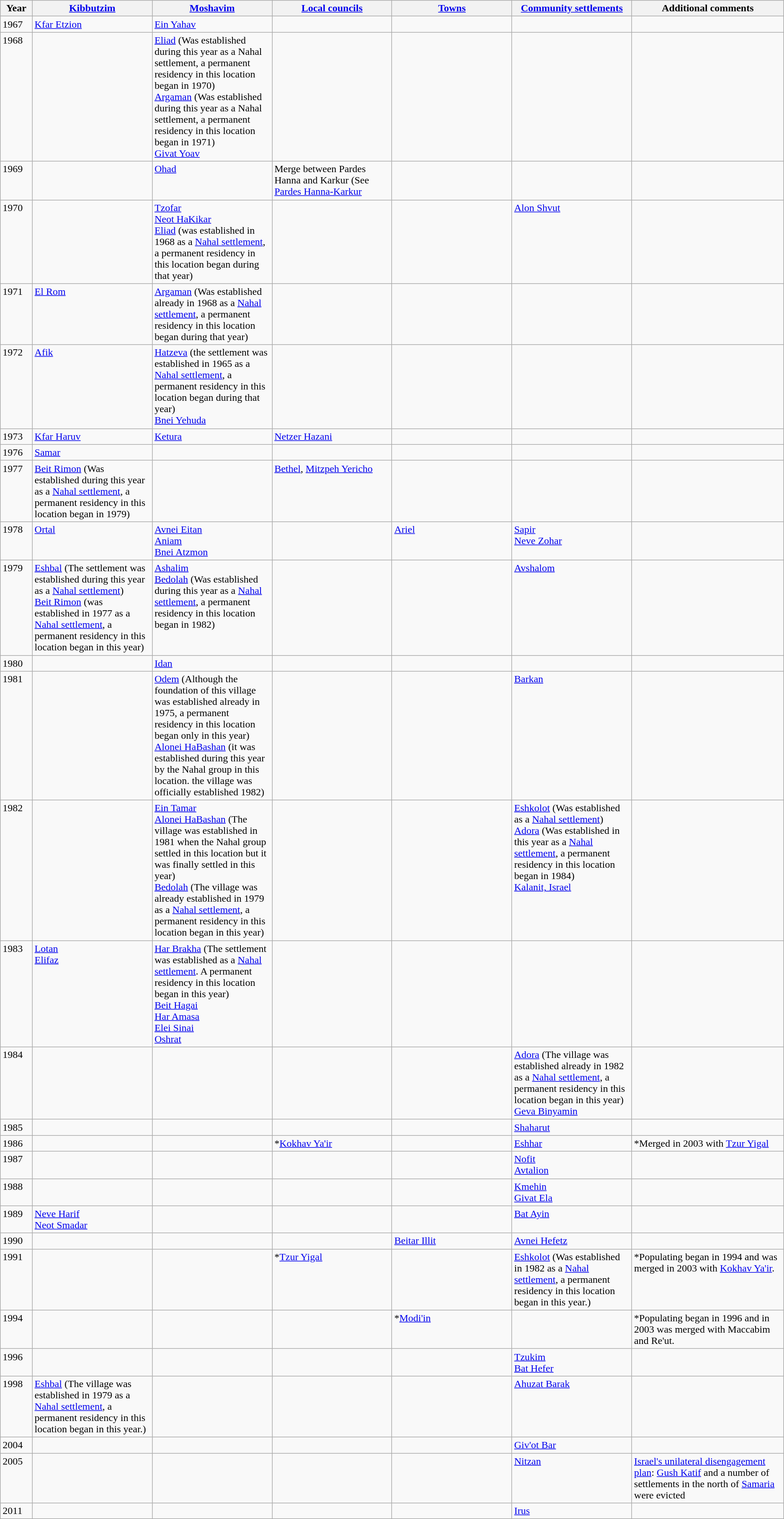<table class="wikitable">
<tr valign="top">
<th width="4%">Year</th>
<th width="15%"><a href='#'>Kibbutzim</a></th>
<th width="15%"><a href='#'>Moshavim</a></th>
<th width="15%"><a href='#'>Local councils</a></th>
<th width="15%"><a href='#'>Towns</a></th>
<th width="15%"><a href='#'>Community settlements</a></th>
<th width="19%">Additional comments</th>
</tr>
<tr valign="top">
<td>1967</td>
<td><a href='#'>Kfar Etzion</a></td>
<td><a href='#'>Ein Yahav</a></td>
<td> </td>
<td> </td>
<td> </td>
<td> </td>
</tr>
<tr valign="top">
<td>1968</td>
<td> </td>
<td><a href='#'>Eliad</a> (Was established during this year as a Nahal settlement, a permanent residency in this location began in 1970) <br> <a href='#'>Argaman</a> (Was established during this year as a Nahal settlement, a permanent residency in this location began in 1971) <br> <a href='#'>Givat Yoav</a></td>
<td> </td>
<td> </td>
<td> </td>
<td> </td>
</tr>
<tr valign="top">
<td>1969</td>
<td> </td>
<td><a href='#'>Ohad</a></td>
<td>Merge between Pardes Hanna and Karkur (See <a href='#'>Pardes Hanna-Karkur</a></td>
<td> </td>
<td> </td>
<td> </td>
</tr>
<tr valign="top">
<td>1970</td>
<td> </td>
<td><a href='#'>Tzofar</a> <br> <a href='#'>Neot HaKikar</a> <br><a href='#'>Eliad</a> (was established in 1968 as a <a href='#'>Nahal settlement</a>, a permanent residency in this location began during that year)</td>
<td> </td>
<td> </td>
<td><a href='#'>Alon Shvut</a></td>
<td> </td>
</tr>
<tr valign="top">
<td>1971</td>
<td><a href='#'>El Rom</a></td>
<td><a href='#'>Argaman</a> (Was established already in 1968 as a <a href='#'>Nahal settlement</a>, a permanent residency in this location began during that year)</td>
<td> </td>
<td> </td>
<td> </td>
<td></td>
</tr>
<tr valign="top">
<td>1972</td>
<td><a href='#'>Afik</a></td>
<td><a href='#'>Hatzeva</a> (the settlement was established in 1965 as a <a href='#'>Nahal settlement</a>, a permanent residency in this location began during that year) <br> <a href='#'>Bnei Yehuda</a></td>
<td> </td>
<td> </td>
<td> </td>
<td> </td>
</tr>
<tr valign="top">
<td>1973</td>
<td><a href='#'>Kfar Haruv</a></td>
<td><a href='#'>Ketura</a></td>
<td><a href='#'>Netzer Hazani</a></td>
<td> </td>
<td> </td>
<td> </td>
</tr>
<tr valign="top">
<td>1976</td>
<td><a href='#'>Samar</a></td>
<td> </td>
<td> </td>
<td> </td>
<td> </td>
<td> </td>
</tr>
<tr valign="top">
<td>1977</td>
<td><a href='#'>Beit Rimon</a> (Was established during this year as a <a href='#'>Nahal settlement</a>, a permanent residency in this location began in 1979)</td>
<td> </td>
<td><a href='#'>Bethel</a>, <a href='#'>Mitzpeh Yericho</a></td>
<td> </td>
<td> </td>
<td> </td>
</tr>
<tr valign="top">
<td>1978</td>
<td><a href='#'>Ortal</a></td>
<td><a href='#'>Avnei Eitan</a> <br> <a href='#'>Aniam</a> <br> <a href='#'>Bnei Atzmon</a></td>
<td> </td>
<td><a href='#'>Ariel</a></td>
<td><a href='#'>Sapir</a> <br> <a href='#'>Neve Zohar</a></td>
<td> </td>
</tr>
<tr valign="top">
<td>1979</td>
<td><a href='#'>Eshbal</a> (The settlement was established during this year as a <a href='#'>Nahal settlement</a>) <br> <a href='#'>Beit Rimon</a> (was established in 1977 as a <a href='#'>Nahal settlement</a>, a permanent residency in this location began in this year)</td>
<td><a href='#'>Ashalim</a> <br> <a href='#'>Bedolah</a> (Was established during this year as a <a href='#'>Nahal settlement</a>, a permanent residency in this location began in 1982)</td>
<td> </td>
<td> </td>
<td><a href='#'>Avshalom</a></td>
<td> </td>
</tr>
<tr valign="top">
<td>1980</td>
<td> </td>
<td><a href='#'>Idan</a></td>
<td> </td>
<td> </td>
<td> </td>
<td> </td>
</tr>
<tr valign="top">
<td>1981</td>
<td> </td>
<td><a href='#'>Odem</a> (Although the foundation of this village was established already in 1975, a permanent residency in this location began only in this year) <br> <a href='#'>Alonei HaBashan</a> (it was established during this year by the Nahal group in this location. the village was officially established 1982)</td>
<td> </td>
<td> </td>
<td><a href='#'>Barkan</a></td>
<td> </td>
</tr>
<tr valign="top">
<td>1982</td>
<td> </td>
<td><a href='#'>Ein Tamar</a> <br> <a href='#'>Alonei HaBashan</a> (The village was established in 1981 when the Nahal group settled in this location but it was finally settled in this year) <br> <a href='#'>Bedolah</a> (The village was already established in 1979 as a <a href='#'>Nahal settlement</a>, a permanent residency in this location began in this year)</td>
<td> </td>
<td> </td>
<td><a href='#'>Eshkolot</a> (Was established as a <a href='#'>Nahal settlement</a>) <br> <a href='#'>Adora</a> (Was established in this year as a <a href='#'>Nahal settlement</a>, a permanent residency in this location began in 1984) <br> <a href='#'>Kalanit, Israel</a></td>
<td></td>
</tr>
<tr valign="top">
<td>1983</td>
<td><a href='#'>Lotan</a> <br> <a href='#'>Elifaz</a></td>
<td><a href='#'>Har Brakha</a> (The settlement was established as a <a href='#'>Nahal settlement</a>. A permanent residency in this location began in this year) <br> <a href='#'>Beit Hagai</a> <br> <a href='#'>Har Amasa</a> <br> <a href='#'>Elei Sinai</a> <br> <a href='#'>Oshrat</a></td>
<td> </td>
<td> </td>
<td> </td>
<td> </td>
</tr>
<tr valign="top">
<td>1984</td>
<td> </td>
<td> </td>
<td> </td>
<td> </td>
<td><a href='#'>Adora</a> (The village was established already in 1982 as a <a href='#'>Nahal settlement</a>, a permanent residency in this location began in this year) <br> <a href='#'>Geva Binyamin</a></td>
<td> </td>
</tr>
<tr valign="top">
<td>1985</td>
<td> </td>
<td> </td>
<td> </td>
<td> </td>
<td><a href='#'>Shaharut</a></td>
<td> </td>
</tr>
<tr valign="top">
<td>1986</td>
<td> </td>
<td> </td>
<td>*<a href='#'>Kokhav Ya'ir</a></td>
<td> </td>
<td><a href='#'>Eshhar</a></td>
<td>*Merged in 2003 with <a href='#'>Tzur Yigal</a></td>
</tr>
<tr valign="top">
<td>1987</td>
<td> </td>
<td> </td>
<td> </td>
<td> </td>
<td><a href='#'>Nofit</a> <br> <a href='#'>Avtalion</a></td>
<td> </td>
</tr>
<tr valign="top">
<td>1988</td>
<td> </td>
<td> </td>
<td> </td>
<td> </td>
<td><a href='#'>Kmehin</a> <br> <a href='#'>Givat Ela</a></td>
<td> </td>
</tr>
<tr valign="top">
<td>1989</td>
<td><a href='#'>Neve Harif</a><br> <a href='#'>Neot Smadar</a></td>
<td> </td>
<td> </td>
<td> </td>
<td><a href='#'>Bat Ayin</a></td>
<td> </td>
</tr>
<tr valign="top">
<td>1990</td>
<td> </td>
<td> </td>
<td> </td>
<td><a href='#'>Beitar Illit</a></td>
<td><a href='#'>Avnei Hefetz</a></td>
<td> </td>
</tr>
<tr valign="top">
<td>1991</td>
<td> </td>
<td> </td>
<td>*<a href='#'>Tzur Yigal</a></td>
<td> </td>
<td><a href='#'>Eshkolot</a>  (Was established in 1982 as a <a href='#'>Nahal settlement</a>, a permanent residency in this location began in this year.)</td>
<td>*Populating began in 1994 and was merged in 2003 with <a href='#'>Kokhav Ya'ir</a>.</td>
</tr>
<tr valign="top">
<td>1994</td>
<td> </td>
<td> </td>
<td> </td>
<td>*<a href='#'>Modi'in</a></td>
<td> </td>
<td>*Populating began in 1996 and in 2003 was merged with Maccabim and Re'ut.</td>
</tr>
<tr valign="top">
<td>1996</td>
<td> </td>
<td> </td>
<td> </td>
<td> </td>
<td><a href='#'>Tzukim</a> <br> <a href='#'>Bat Hefer</a></td>
<td> </td>
</tr>
<tr valign="top">
<td>1998</td>
<td><a href='#'>Eshbal</a> (The village was established in 1979 as a <a href='#'>Nahal settlement</a>, a permanent residency in this location began in this year.)</td>
<td> </td>
<td> </td>
<td> </td>
<td><a href='#'>Ahuzat Barak</a></td>
<td> </td>
</tr>
<tr valign="top">
<td>2004</td>
<td> </td>
<td> </td>
<td> </td>
<td> </td>
<td><a href='#'>Giv'ot Bar</a></td>
<td> </td>
</tr>
<tr valign="top">
<td>2005</td>
<td> </td>
<td> </td>
<td> </td>
<td> </td>
<td><a href='#'>Nitzan</a></td>
<td><a href='#'>Israel's unilateral disengagement plan</a>: <a href='#'>Gush Katif</a> and a number of settlements in the north of <a href='#'>Samaria</a> were evicted</td>
</tr>
<tr valign="top">
<td>2011</td>
<td> </td>
<td> </td>
<td> </td>
<td> </td>
<td><a href='#'>Irus</a></td>
<td></td>
</tr>
</table>
